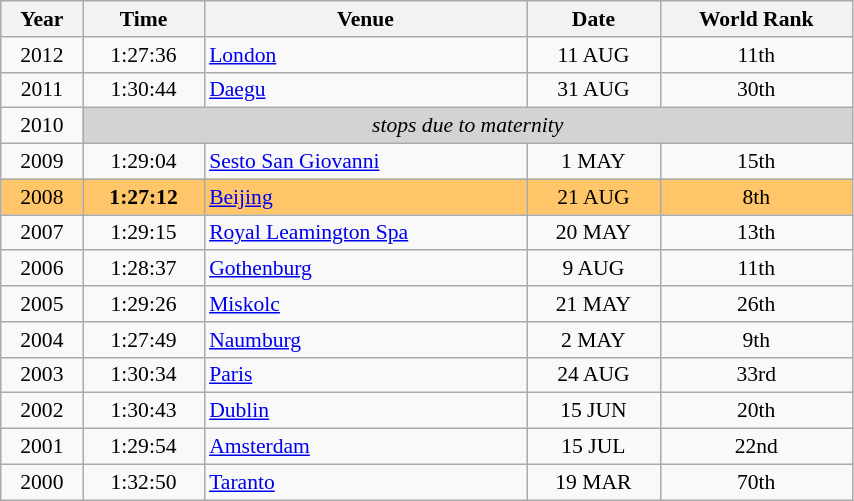<table class="wikitable" width=45% style="font-size:90%; text-align:center;">
<tr>
<th>Year</th>
<th>Time</th>
<th>Venue</th>
<th>Date</th>
<th>World Rank</th>
</tr>
<tr>
<td>2012</td>
<td>1:27:36</td>
<td align=left> <a href='#'>London</a></td>
<td>11 AUG</td>
<td>11th</td>
</tr>
<tr>
<td>2011</td>
<td>1:30:44</td>
<td align=left> <a href='#'>Daegu</a></td>
<td>31 AUG</td>
<td>30th</td>
</tr>
<tr>
<td>2010</td>
<td colspan=4 bgcolor=lightgrey><em>stops due to maternity</em></td>
</tr>
<tr>
<td>2009</td>
<td>1:29:04</td>
<td align=left> <a href='#'>Sesto San Giovanni</a></td>
<td>1 MAY</td>
<td>15th</td>
</tr>
<tr bgcolor=FFC569>
<td>2008</td>
<td><strong>1:27:12</strong></td>
<td align=left> <a href='#'>Beijing</a></td>
<td>21 AUG</td>
<td>8th</td>
</tr>
<tr>
<td>2007</td>
<td>1:29:15</td>
<td align=left> <a href='#'>Royal Leamington Spa</a></td>
<td>20 MAY</td>
<td>13th</td>
</tr>
<tr>
<td>2006</td>
<td>1:28:37</td>
<td align=left> <a href='#'>Gothenburg</a></td>
<td>9 AUG</td>
<td>11th</td>
</tr>
<tr>
<td>2005</td>
<td>1:29:26</td>
<td align=left> <a href='#'>Miskolc</a></td>
<td>21 MAY</td>
<td>26th</td>
</tr>
<tr>
<td>2004</td>
<td>1:27:49</td>
<td align=left> <a href='#'>Naumburg</a></td>
<td>2 MAY</td>
<td>9th</td>
</tr>
<tr>
<td>2003</td>
<td>1:30:34</td>
<td align=left> <a href='#'>Paris</a></td>
<td>24 AUG</td>
<td>33rd</td>
</tr>
<tr>
<td>2002</td>
<td>1:30:43</td>
<td align=left> <a href='#'>Dublin</a></td>
<td>15 JUN</td>
<td>20th</td>
</tr>
<tr>
<td>2001</td>
<td>1:29:54</td>
<td align=left> <a href='#'>Amsterdam</a></td>
<td>15 JUL</td>
<td>22nd</td>
</tr>
<tr>
<td>2000</td>
<td>1:32:50</td>
<td align=left> <a href='#'>Taranto</a></td>
<td>19 MAR</td>
<td>70th</td>
</tr>
</table>
